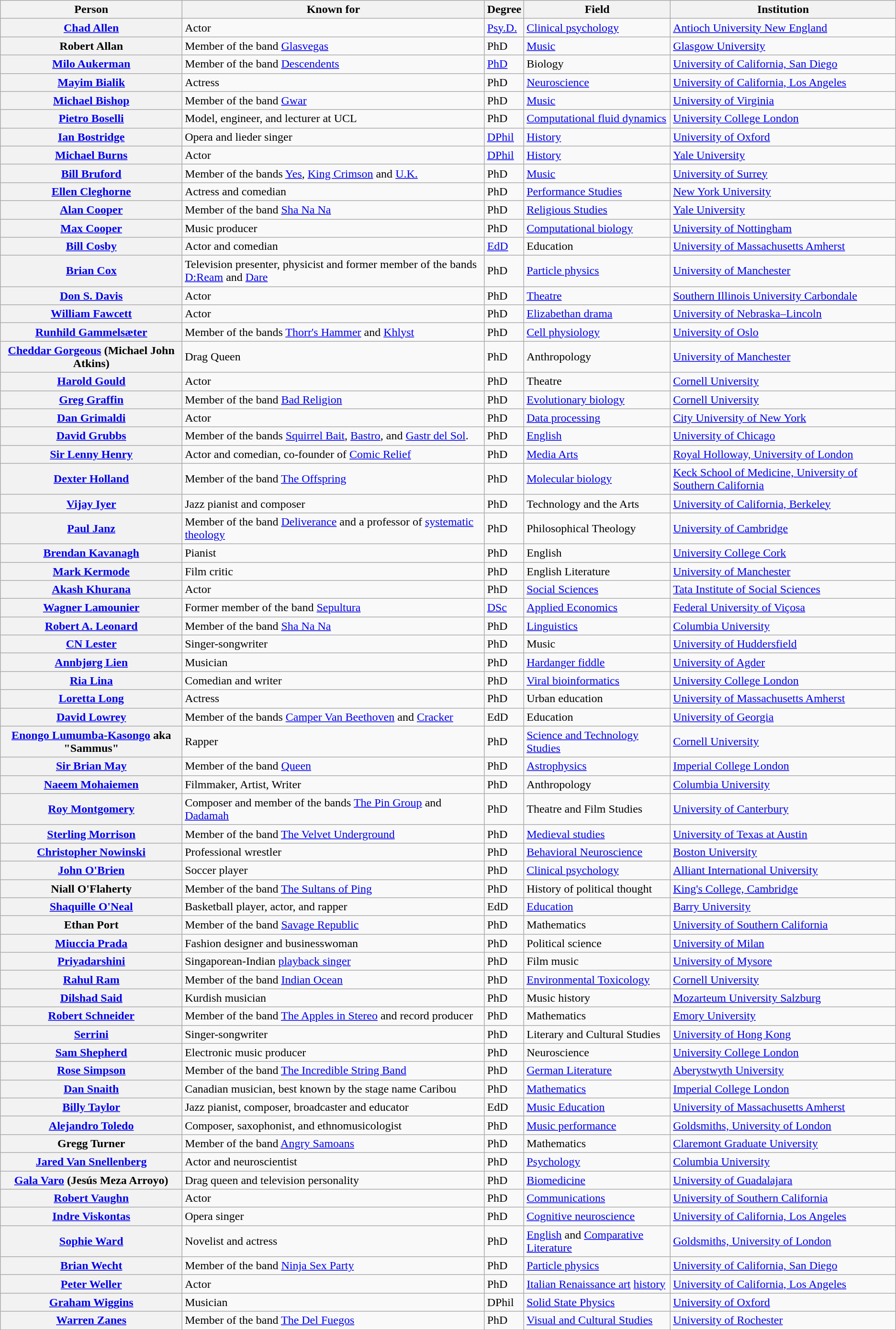<table class="wikitable sortable">
<tr>
<th scope="col">Person</th>
<th scope="col">Known for</th>
<th>Degree</th>
<th scope="col">Field</th>
<th>Institution</th>
</tr>
<tr>
<th scope="row"><a href='#'>Chad Allen</a></th>
<td>Actor</td>
<td><a href='#'>Psy.D.</a></td>
<td><a href='#'>Clinical psychology</a></td>
<td><a href='#'>Antioch University New England</a></td>
</tr>
<tr>
<th scope="row">Robert Allan</th>
<td>Member of the band <a href='#'>Glasvegas</a></td>
<td>PhD</td>
<td><a href='#'>Music</a></td>
<td><a href='#'>Glasgow University</a></td>
</tr>
<tr>
<th scope="row"><a href='#'>Milo Aukerman</a></th>
<td>Member of the band <a href='#'>Descendents</a></td>
<td><a href='#'>PhD</a></td>
<td>Biology</td>
<td><a href='#'>University of California, San Diego</a></td>
</tr>
<tr>
<th scope="row"><a href='#'>Mayim Bialik</a></th>
<td>Actress</td>
<td>PhD</td>
<td><a href='#'>Neuroscience</a></td>
<td><a href='#'>University of California, Los Angeles</a></td>
</tr>
<tr>
<th scope="row"><a href='#'>Michael Bishop</a></th>
<td>Member of the band <a href='#'>Gwar</a></td>
<td>PhD</td>
<td><a href='#'>Music</a></td>
<td><a href='#'>University of Virginia</a></td>
</tr>
<tr>
<th><a href='#'>Pietro Boselli</a></th>
<td>Model, engineer, and lecturer at UCL</td>
<td>PhD</td>
<td><a href='#'>Computational fluid dynamics</a></td>
<td><a href='#'>University College London</a></td>
</tr>
<tr>
<th scope="row"><a href='#'>Ian Bostridge</a></th>
<td>Opera and lieder singer</td>
<td><a href='#'>DPhil</a></td>
<td><a href='#'>History</a></td>
<td><a href='#'>University of Oxford</a></td>
</tr>
<tr>
<th scope="row"><a href='#'>Michael Burns</a></th>
<td>Actor</td>
<td><a href='#'>DPhil</a></td>
<td><a href='#'>History</a></td>
<td><a href='#'>Yale University</a></td>
</tr>
<tr>
<th scope="row"><a href='#'>Bill Bruford</a></th>
<td>Member of the bands <a href='#'>Yes</a>, <a href='#'>King Crimson</a> and <a href='#'>U.K.</a></td>
<td>PhD</td>
<td><a href='#'>Music</a></td>
<td><a href='#'>University of Surrey</a></td>
</tr>
<tr>
<th scope="row"><a href='#'>Ellen Cleghorne</a></th>
<td>Actress and comedian</td>
<td>PhD</td>
<td><a href='#'>Performance Studies</a></td>
<td><a href='#'>New York University</a></td>
</tr>
<tr>
<th scope="row"><a href='#'>Alan Cooper</a></th>
<td>Member of the band <a href='#'>Sha Na Na</a></td>
<td>PhD</td>
<td><a href='#'>Religious Studies</a></td>
<td><a href='#'>Yale University</a></td>
</tr>
<tr>
<th scope="row"><a href='#'>Max Cooper</a></th>
<td>Music producer</td>
<td>PhD</td>
<td><a href='#'>Computational biology</a></td>
<td><a href='#'>University of Nottingham</a></td>
</tr>
<tr>
<th scope="row"><a href='#'>Bill Cosby</a></th>
<td>Actor and comedian</td>
<td><a href='#'>EdD</a></td>
<td>Education</td>
<td><a href='#'>University of Massachusetts Amherst</a></td>
</tr>
<tr>
<th scope="row"><a href='#'>Brian Cox</a></th>
<td>Television presenter, physicist and former member of the bands <a href='#'>D:Ream</a> and <a href='#'>Dare</a></td>
<td>PhD</td>
<td><a href='#'>Particle physics</a></td>
<td><a href='#'>University of Manchester</a></td>
</tr>
<tr>
<th scope="row"><a href='#'>Don S. Davis</a></th>
<td>Actor</td>
<td>PhD</td>
<td><a href='#'>Theatre</a></td>
<td><a href='#'>Southern Illinois University Carbondale</a></td>
</tr>
<tr>
<th scope="row"><a href='#'>William Fawcett</a></th>
<td>Actor</td>
<td>PhD</td>
<td><a href='#'>Elizabethan drama</a></td>
<td><a href='#'>University of Nebraska–Lincoln</a></td>
</tr>
<tr>
<th scope="row"><a href='#'>Runhild Gammelsæter</a></th>
<td>Member of the bands <a href='#'>Thorr's Hammer</a> and <a href='#'>Khlyst</a></td>
<td>PhD</td>
<td><a href='#'>Cell physiology</a></td>
<td><a href='#'>University of Oslo</a></td>
</tr>
<tr>
<th scope="row"><a href='#'>Cheddar Gorgeous</a> (Michael John Atkins)</th>
<td>Drag Queen</td>
<td>PhD</td>
<td>Anthropology</td>
<td><a href='#'>University of Manchester</a></td>
</tr>
<tr>
<th scope="row"><a href='#'>Harold Gould</a></th>
<td>Actor</td>
<td>PhD</td>
<td>Theatre</td>
<td><a href='#'>Cornell University</a></td>
</tr>
<tr>
<th scope="row"><a href='#'>Greg Graffin</a></th>
<td>Member of the band <a href='#'>Bad Religion</a></td>
<td>PhD</td>
<td><a href='#'>Evolutionary biology</a></td>
<td><a href='#'>Cornell University</a></td>
</tr>
<tr>
<th scope="row"><a href='#'>Dan Grimaldi</a></th>
<td>Actor</td>
<td>PhD</td>
<td><a href='#'>Data processing</a></td>
<td><a href='#'>City University of New York</a></td>
</tr>
<tr>
<th scope="row"><a href='#'>David Grubbs</a></th>
<td>Member of the bands <a href='#'>Squirrel Bait</a>, <a href='#'>Bastro</a>, and <a href='#'>Gastr del Sol</a>.</td>
<td>PhD</td>
<td><a href='#'>English</a></td>
<td><a href='#'>University of Chicago</a></td>
</tr>
<tr>
<th scope="row"><a href='#'>Sir Lenny Henry</a></th>
<td>Actor and comedian, co-founder of <a href='#'>Comic Relief</a></td>
<td>PhD</td>
<td><a href='#'>Media Arts</a></td>
<td><a href='#'>Royal Holloway, University of London</a></td>
</tr>
<tr>
<th scope="row"><a href='#'>Dexter Holland</a></th>
<td>Member of the band <a href='#'>The Offspring</a></td>
<td>PhD</td>
<td><a href='#'>Molecular biology</a></td>
<td><a href='#'>Keck School of Medicine, University of Southern California</a></td>
</tr>
<tr>
<th scope="row"><a href='#'>Vijay Iyer</a></th>
<td>Jazz pianist and composer</td>
<td>PhD</td>
<td>Technology and the Arts</td>
<td><a href='#'>University of California, Berkeley</a></td>
</tr>
<tr>
<th scope="row"><a href='#'>Paul Janz</a></th>
<td>Member of the band <a href='#'>Deliverance</a> and a professor of <a href='#'>systematic theology</a></td>
<td>PhD</td>
<td>Philosophical Theology</td>
<td><a href='#'>University of Cambridge</a></td>
</tr>
<tr>
<th scope="row"><a href='#'>Brendan Kavanagh</a></th>
<td>Pianist</td>
<td>PhD</td>
<td>English</td>
<td><a href='#'>University College Cork</a></td>
</tr>
<tr>
<th><a href='#'>Mark Kermode</a></th>
<td>Film critic</td>
<td>PhD</td>
<td>English Literature</td>
<td><a href='#'>University of Manchester</a></td>
</tr>
<tr>
<th scope="row"><a href='#'>Akash Khurana</a></th>
<td>Actor</td>
<td>PhD</td>
<td><a href='#'>Social Sciences</a></td>
<td><a href='#'>Tata Institute of Social Sciences</a></td>
</tr>
<tr>
<th scope="row"><a href='#'>Wagner Lamounier</a></th>
<td>Former member of the band <a href='#'>Sepultura</a></td>
<td><a href='#'>DSc</a></td>
<td><a href='#'>Applied Economics</a></td>
<td><a href='#'>Federal University of Viçosa</a></td>
</tr>
<tr>
<th scope="row"><a href='#'>Robert A. Leonard</a></th>
<td>Member of the band <a href='#'>Sha Na Na</a></td>
<td>PhD</td>
<td><a href='#'>Linguistics</a></td>
<td><a href='#'>Columbia University</a></td>
</tr>
<tr>
<th scope="row"><a href='#'>CN Lester</a></th>
<td>Singer-songwriter</td>
<td>PhD</td>
<td>Music</td>
<td><a href='#'>University of Huddersfield</a></td>
</tr>
<tr>
<th scope="row"><a href='#'>Annbjørg Lien</a></th>
<td>Musician</td>
<td>PhD</td>
<td><a href='#'>Hardanger fiddle</a></td>
<td><a href='#'>University of Agder</a></td>
</tr>
<tr>
<th scope="row"><a href='#'>Ria Lina</a></th>
<td>Comedian and writer</td>
<td>PhD</td>
<td><a href='#'>Viral bioinformatics</a></td>
<td><a href='#'>University College London</a></td>
</tr>
<tr>
<th scope="row"><a href='#'>Loretta Long</a></th>
<td>Actress</td>
<td>PhD</td>
<td>Urban education</td>
<td><a href='#'>University of Massachusetts Amherst</a></td>
</tr>
<tr>
<th scope="row"><a href='#'>David Lowrey</a></th>
<td>Member of the bands <a href='#'>Camper Van Beethoven</a> and <a href='#'>Cracker</a></td>
<td>EdD</td>
<td>Education</td>
<td><a href='#'>University of Georgia</a></td>
</tr>
<tr>
<th scope="row"><a href='#'>Enongo Lumumba-Kasongo</a> aka "Sammus"</th>
<td>Rapper</td>
<td>PhD</td>
<td><a href='#'>Science and Technology Studies</a></td>
<td><a href='#'>Cornell University</a></td>
</tr>
<tr>
<th scope="row"><a href='#'>Sir Brian May</a></th>
<td>Member of the band <a href='#'>Queen</a></td>
<td>PhD</td>
<td><a href='#'>Astrophysics</a></td>
<td><a href='#'>Imperial College London</a></td>
</tr>
<tr>
<th><a href='#'>Naeem Mohaiemen</a></th>
<td>Filmmaker, Artist, Writer</td>
<td>PhD</td>
<td>Anthropology</td>
<td><a href='#'>Columbia University</a></td>
</tr>
<tr>
<th><a href='#'>Roy Montgomery</a></th>
<td>Composer and member of the bands <a href='#'>The Pin Group</a> and <a href='#'>Dadamah</a></td>
<td>PhD</td>
<td>Theatre and Film Studies</td>
<td><a href='#'>University of Canterbury</a></td>
</tr>
<tr>
<th scope="row"><a href='#'>Sterling Morrison</a></th>
<td>Member of the band <a href='#'>The Velvet Underground</a></td>
<td>PhD</td>
<td><a href='#'>Medieval studies</a></td>
<td><a href='#'>University of Texas at Austin</a></td>
</tr>
<tr>
<th><a href='#'>Christopher Nowinski</a></th>
<td>Professional wrestler</td>
<td>PhD</td>
<td><a href='#'>Behavioral Neuroscience</a></td>
<td><a href='#'>Boston University</a></td>
</tr>
<tr>
<th scope="row"><a href='#'>John O'Brien</a></th>
<td>Soccer player</td>
<td>PhD</td>
<td><a href='#'>Clinical psychology</a></td>
<td><a href='#'>Alliant International University</a></td>
</tr>
<tr>
<th>Niall O'Flaherty</th>
<td>Member of the band <a href='#'>The Sultans of Ping</a></td>
<td>PhD</td>
<td>History of political thought</td>
<td><a href='#'>King's College, Cambridge</a></td>
</tr>
<tr>
<th scope="row"><a href='#'>Shaquille O'Neal</a></th>
<td>Basketball player, actor, and rapper</td>
<td>EdD</td>
<td><a href='#'>Education</a></td>
<td><a href='#'>Barry University</a></td>
</tr>
<tr>
<th>Ethan Port</th>
<td>Member of the band <a href='#'>Savage Republic</a></td>
<td>PhD</td>
<td>Mathematics</td>
<td><a href='#'>University of Southern California</a></td>
</tr>
<tr>
<th scope="row"><a href='#'>Miuccia Prada</a></th>
<td>Fashion designer and businesswoman</td>
<td>PhD</td>
<td>Political science</td>
<td><a href='#'>University of Milan</a></td>
</tr>
<tr>
<th><a href='#'>Priyadarshini</a></th>
<td>Singaporean-Indian <a href='#'>playback singer</a></td>
<td>PhD</td>
<td>Film music</td>
<td><a href='#'>University of Mysore</a></td>
</tr>
<tr>
<th scope="row"><a href='#'>Rahul Ram</a></th>
<td>Member of the band <a href='#'>Indian Ocean</a></td>
<td>PhD</td>
<td><a href='#'>Environmental Toxicology</a></td>
<td><a href='#'>Cornell University</a></td>
</tr>
<tr>
<th scope="row"><a href='#'>Dilshad Said</a></th>
<td>Kurdish musician</td>
<td>PhD</td>
<td>Music history</td>
<td><a href='#'>Mozarteum University Salzburg</a></td>
</tr>
<tr>
<th scope="row"><a href='#'>Robert Schneider</a></th>
<td>Member of the band <a href='#'>The Apples in Stereo</a> and record producer</td>
<td>PhD</td>
<td>Mathematics</td>
<td><a href='#'>Emory University</a></td>
</tr>
<tr>
<th scope="row"><a href='#'>Serrini</a></th>
<td>Singer-songwriter</td>
<td>PhD</td>
<td>Literary and Cultural Studies</td>
<td><a href='#'>University of Hong Kong</a></td>
</tr>
<tr>
<th scope="row"><a href='#'>Sam Shepherd</a></th>
<td>Electronic music producer</td>
<td>PhD</td>
<td>Neuroscience</td>
<td><a href='#'>University College London</a></td>
</tr>
<tr>
<th scope="row"><a href='#'>Rose Simpson</a></th>
<td>Member of the band <a href='#'>The Incredible String Band</a></td>
<td>PhD</td>
<td><a href='#'>German Literature</a></td>
<td><a href='#'>Aberystwyth University</a></td>
</tr>
<tr>
<th scope="row"><a href='#'>Dan Snaith</a></th>
<td>Canadian musician, best known by the stage name Caribou</td>
<td>PhD</td>
<td><a href='#'>Mathematics</a></td>
<td><a href='#'>Imperial College London</a></td>
</tr>
<tr>
<th scope="row"><a href='#'>Billy Taylor</a></th>
<td>Jazz pianist, composer, broadcaster and educator</td>
<td>EdD</td>
<td><a href='#'>Music Education</a></td>
<td><a href='#'>University of Massachusetts Amherst</a></td>
</tr>
<tr>
<th scope="row"><a href='#'>Alejandro Toledo</a></th>
<td>Composer, saxophonist, and ethnomusicologist</td>
<td>PhD</td>
<td><a href='#'>Music performance</a></td>
<td><a href='#'>Goldsmiths, University of London</a></td>
</tr>
<tr>
<th>Gregg Turner</th>
<td>Member of the band <a href='#'>Angry Samoans</a></td>
<td>PhD</td>
<td>Mathematics</td>
<td><a href='#'>Claremont Graduate University</a></td>
</tr>
<tr>
<th scope="row"><a href='#'>Jared Van Snellenberg</a></th>
<td>Actor and neuroscientist</td>
<td>PhD</td>
<td><a href='#'>Psychology</a></td>
<td><a href='#'>Columbia University</a></td>
</tr>
<tr>
<th scope="row"><a href='#'>Gala Varo</a> (Jesús Meza Arroyo)</th>
<td>Drag queen and television personality</td>
<td>PhD</td>
<td><a href='#'>Biomedicine</a></td>
<td><a href='#'>University of Guadalajara</a></td>
</tr>
<tr>
<th scope="row"><a href='#'>Robert Vaughn</a></th>
<td>Actor</td>
<td>PhD</td>
<td><a href='#'>Communications</a></td>
<td><a href='#'>University of Southern California</a></td>
</tr>
<tr>
<th scope="row"><a href='#'>Indre Viskontas</a></th>
<td>Opera singer</td>
<td>PhD</td>
<td><a href='#'>Cognitive neuroscience</a></td>
<td><a href='#'>University of California, Los Angeles</a></td>
</tr>
<tr>
<th><a href='#'>Sophie Ward</a></th>
<td>Novelist and actress</td>
<td>PhD</td>
<td><a href='#'>English</a> and <a href='#'>Comparative Literature</a></td>
<td><a href='#'>Goldsmiths, University of London</a></td>
</tr>
<tr>
<th><a href='#'>Brian Wecht</a></th>
<td>Member of the band <a href='#'>Ninja Sex Party</a></td>
<td>PhD</td>
<td><a href='#'>Particle physics</a></td>
<td><a href='#'>University of California, San Diego</a></td>
</tr>
<tr>
<th scope="row"><a href='#'>Peter Weller</a></th>
<td>Actor</td>
<td>PhD</td>
<td><a href='#'>Italian Renaissance art</a> <a href='#'>history</a></td>
<td><a href='#'>University of California, Los Angeles</a></td>
</tr>
<tr>
<th scope="row"><a href='#'>Graham Wiggins</a></th>
<td>Musician</td>
<td>DPhil</td>
<td><a href='#'>Solid State Physics</a></td>
<td><a href='#'>University of Oxford</a></td>
</tr>
<tr>
<th scope="row"><a href='#'>Warren Zanes</a></th>
<td>Member of the band <a href='#'>The Del Fuegos</a></td>
<td>PhD</td>
<td><a href='#'>Visual and Cultural Studies</a></td>
<td><a href='#'>University of Rochester</a></td>
</tr>
</table>
